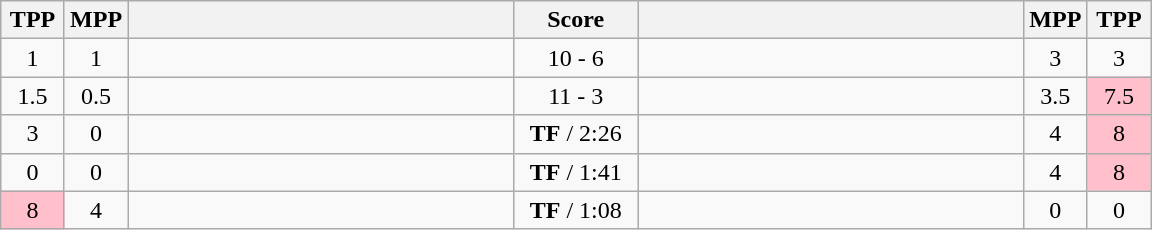<table class="wikitable" style="text-align: center;" |>
<tr>
<th width="35">TPP</th>
<th width="35">MPP</th>
<th width="250"></th>
<th width="75">Score</th>
<th width="250"></th>
<th width="35">MPP</th>
<th width="35">TPP</th>
</tr>
<tr>
<td>1</td>
<td>1</td>
<td style="text-align:left;"><strong></strong></td>
<td>10 - 6</td>
<td style="text-align:left;"></td>
<td>3</td>
<td>3</td>
</tr>
<tr>
<td>1.5</td>
<td>0.5</td>
<td style="text-align:left;"><strong></strong></td>
<td>11 - 3</td>
<td style="text-align:left;"></td>
<td>3.5</td>
<td bgcolor=pink>7.5</td>
</tr>
<tr>
<td>3</td>
<td>0</td>
<td style="text-align:left;"><strong></strong></td>
<td><strong>TF</strong> / 2:26</td>
<td style="text-align:left;"></td>
<td>4</td>
<td bgcolor=pink>8</td>
</tr>
<tr>
<td>0</td>
<td>0</td>
<td style="text-align:left;"><strong></strong></td>
<td><strong>TF</strong> / 1:41</td>
<td style="text-align:left;"></td>
<td>4</td>
<td bgcolor=pink>8</td>
</tr>
<tr>
<td bgcolor=pink>8</td>
<td>4</td>
<td style="text-align:left;"></td>
<td><strong>TF</strong> / 1:08</td>
<td style="text-align:left;"><strong></strong></td>
<td>0</td>
<td>0</td>
</tr>
</table>
